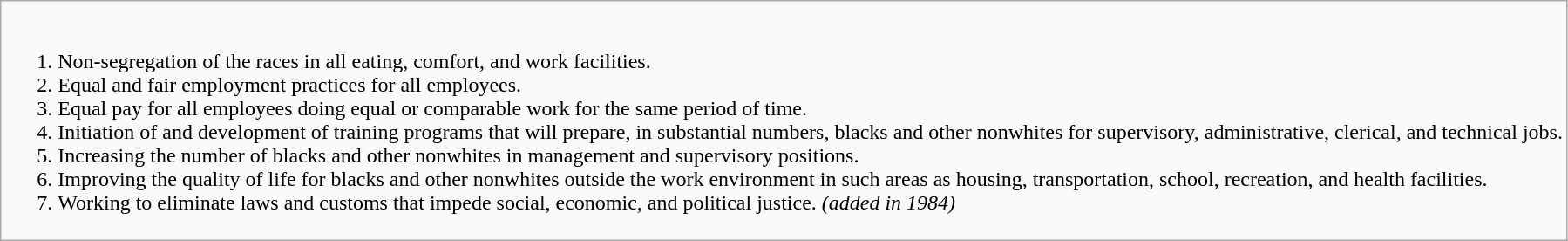<table class="wikitable">
<tr>
<td style="background:#FAFAFA; text-align:left;"><br><ol><li>Non-segregation of the races in all eating, comfort, and work facilities.</li><li>Equal and fair employment practices for all employees.</li><li>Equal pay for all employees doing equal or comparable work for the same period of time.</li><li>Initiation of and development of training programs that will prepare, in substantial numbers, blacks and other nonwhites for supervisory, administrative, clerical, and technical jobs.</li><li>Increasing the number of blacks and other nonwhites in management and supervisory positions.</li><li>Improving the quality of life for blacks and other nonwhites outside the work environment in such areas as housing, transportation, school, recreation, and health facilities.</li><li>Working to eliminate laws and customs that impede social, economic, and political justice. <em>(added in 1984)</em></li></ol></td>
</tr>
</table>
